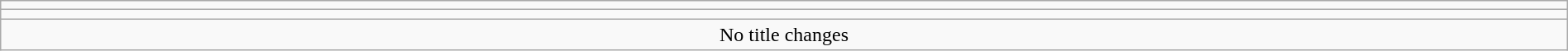<table class="wikitable" style="text-align:center; width:100%;">
<tr>
<td colspan=5></td>
</tr>
<tr>
<td colspan=5><strong></strong></td>
</tr>
<tr>
<td colspan="5">No title changes</td>
</tr>
</table>
